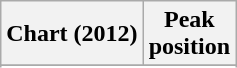<table class="wikitable sortable">
<tr>
<th>Chart (2012)</th>
<th>Peak<br>position</th>
</tr>
<tr>
</tr>
<tr>
</tr>
</table>
